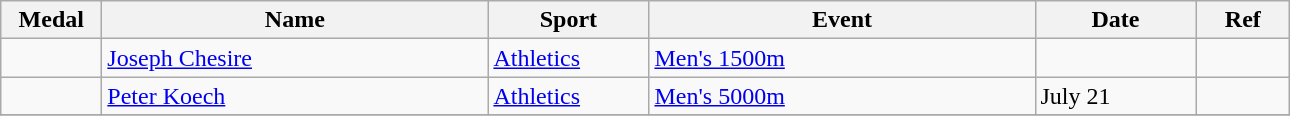<table class="wikitable sortable" style="font-size:100%">
<tr>
<th width="60">Medal</th>
<th width="250">Name</th>
<th width="100">Sport</th>
<th width="250">Event</th>
<th width="100">Date</th>
<th width="55">Ref</th>
</tr>
<tr>
<td></td>
<td><a href='#'>Joseph Chesire</a></td>
<td><a href='#'>Athletics</a></td>
<td><a href='#'>Men's 1500m</a></td>
<td></td>
<td></td>
</tr>
<tr>
<td></td>
<td><a href='#'>Peter Koech</a></td>
<td><a href='#'>Athletics</a></td>
<td><a href='#'>Men's 5000m</a></td>
<td>July 21</td>
<td></td>
</tr>
<tr>
</tr>
</table>
